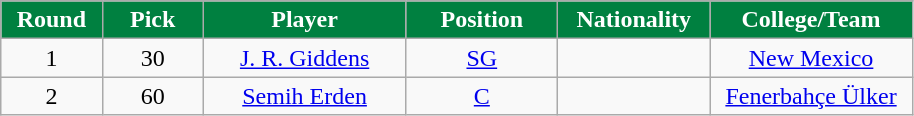<table class="wikitable sortable sortable">
<tr>
<th style="background:#008040; color:white" width="10%">Round</th>
<th style="background:#008040; color:white" width="10%">Pick</th>
<th style="background:#008040; color:white" width="20%">Player</th>
<th style="background:#008040; color:white" width="15%">Position</th>
<th style="background:#008040; color:white" width="15%">Nationality</th>
<th style="background:#008040; color:white" width="20%">College/Team</th>
</tr>
<tr style="text-align: center">
<td>1</td>
<td>30</td>
<td><a href='#'>J. R. Giddens</a></td>
<td><a href='#'>SG</a></td>
<td></td>
<td><a href='#'>New Mexico</a></td>
</tr>
<tr style="text-align: center">
<td>2</td>
<td>60</td>
<td><a href='#'>Semih Erden</a></td>
<td><a href='#'>C</a></td>
<td></td>
<td><a href='#'>Fenerbahçe Ülker</a></td>
</tr>
</table>
